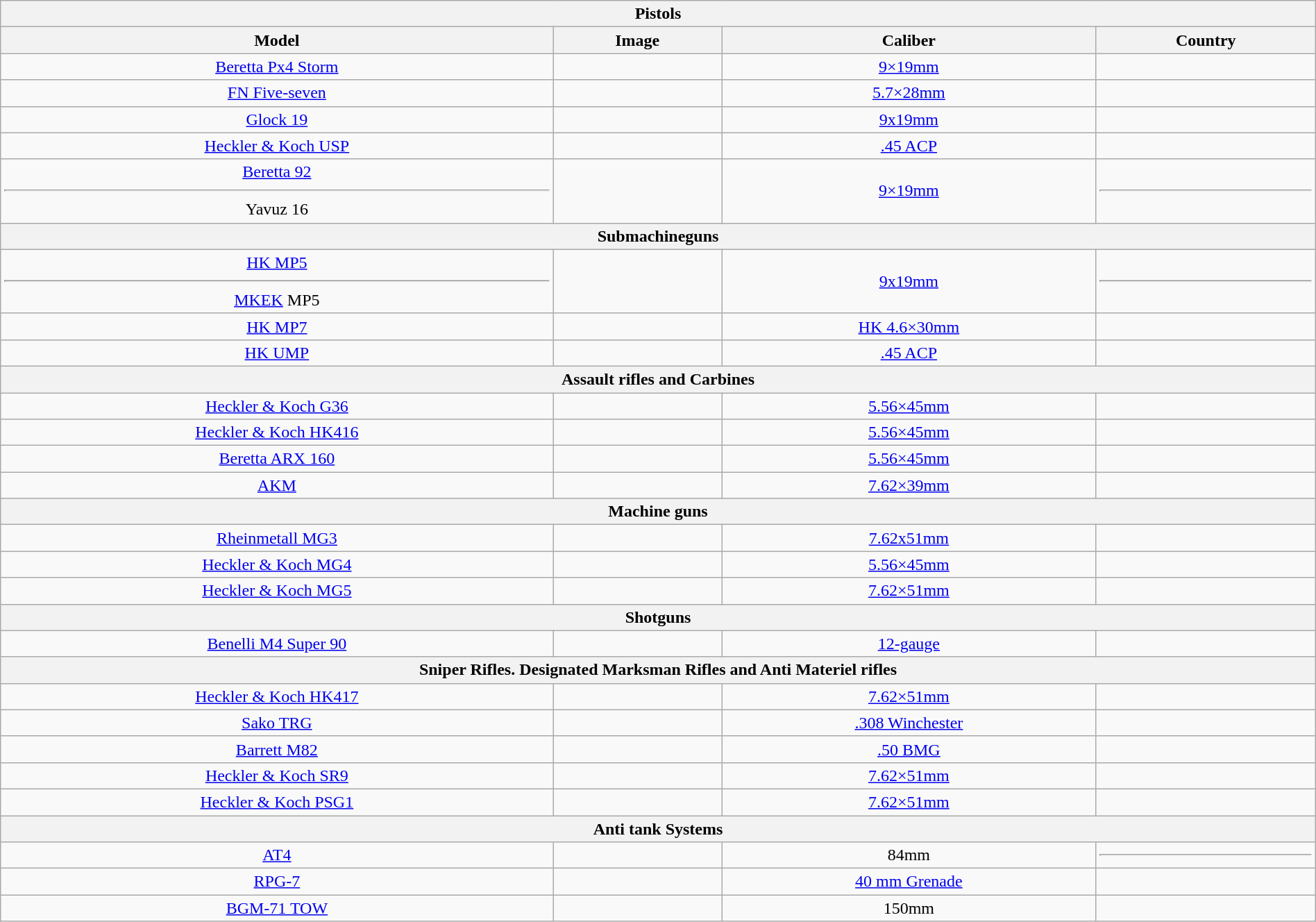<table class="wikitable" style="border:1px solid #8888aa; padding:5px; font-size:100%; margin:0 12px 12px 0; width:100%;">
<tr>
<th colspan="4">Pistols</th>
</tr>
<tr style="text-align:center;">
<th>Model</th>
<th>Image</th>
<th>Caliber</th>
<th>Country</th>
</tr>
<tr style="text-align:center;">
<td><a href='#'>Beretta Px4 Storm</a></td>
<td></td>
<td><a href='#'>9×19mm</a></td>
<td></td>
</tr>
<tr style="text-align:center;">
<td><a href='#'>FN Five-seven</a></td>
<td></td>
<td><a href='#'>5.7×28mm</a></td>
<td></td>
</tr>
<tr style="text-align:center;">
<td><a href='#'>Glock 19</a></td>
<td></td>
<td><a href='#'>9x19mm</a></td>
<td></td>
</tr>
<tr style="text-align:center;">
<td><a href='#'>Heckler & Koch USP</a></td>
<td></td>
<td><a href='#'>.45 ACP</a></td>
<td></td>
</tr>
<tr style="text-align:center;">
<td><a href='#'>Beretta 92</a> <hr> Yavuz 16</td>
<td></td>
<td><a href='#'>9×19mm</a></td>
<td> <hr> </td>
</tr>
<tr style="text-align:center;">
<th colspan="4">Submachineguns</th>
</tr>
<tr style="text-align:center;">
<td><a href='#'>HK MP5</a>  <hr> <a href='#'>MKEK</a> MP5</td>
<td></td>
<td><a href='#'>9x19mm</a></td>
<td> <hr> </td>
</tr>
<tr style="text-align:center;">
<td><a href='#'>HK MP7</a></td>
<td></td>
<td><a href='#'>HK 4.6×30mm</a></td>
<td></td>
</tr>
<tr style="text-align:center;">
<td><a href='#'>HK UMP</a></td>
<td></td>
<td><a href='#'>.45 ACP</a></td>
<td></td>
</tr>
<tr style="text-align:center;">
<th colspan="4">Assault rifles and Carbines</th>
</tr>
<tr style="text-align:center;">
<td><a href='#'>Heckler & Koch G36</a></td>
<td></td>
<td><a href='#'>5.56×45mm</a></td>
<td></td>
</tr>
<tr style="text-align:center;">
<td><a href='#'>Heckler & Koch HK416</a></td>
<td></td>
<td><a href='#'>5.56×45mm</a></td>
<td></td>
</tr>
<tr style="text-align:center;">
<td><a href='#'>Beretta ARX 160</a></td>
<td></td>
<td><a href='#'>5.56×45mm</a></td>
<td></td>
</tr>
<tr style="text-align:center;">
<td><a href='#'>AKM</a></td>
<td></td>
<td><a href='#'>7.62×39mm</a></td>
<td></td>
</tr>
<tr style="text-align:center;">
<th colspan="4">Machine guns</th>
</tr>
<tr style="text-align:center;">
<td><a href='#'>Rheinmetall MG3</a></td>
<td></td>
<td><a href='#'>7.62x51mm</a></td>
<td></td>
</tr>
<tr style="text-align:center;">
<td><a href='#'>Heckler & Koch MG4</a></td>
<td></td>
<td><a href='#'>5.56×45mm</a></td>
<td></td>
</tr>
<tr style="text-align:center;">
<td><a href='#'>Heckler & Koch MG5</a></td>
<td></td>
<td><a href='#'>7.62×51mm</a></td>
<td></td>
</tr>
<tr style="text-align:center;">
<th colspan="4">Shotguns</th>
</tr>
<tr style="text-align:center;">
<td><a href='#'>Benelli M4 Super 90</a></td>
<td></td>
<td><a href='#'>12-gauge</a></td>
<td></td>
</tr>
<tr style="text-align:center;">
<th colspan="4">Sniper Rifles. Designated Marksman Rifles and Anti Materiel rifles</th>
</tr>
<tr style="text-align:center;">
<td><a href='#'>Heckler & Koch HK417</a></td>
<td></td>
<td><a href='#'>7.62×51mm</a></td>
<td></td>
</tr>
<tr style="text-align:center;">
<td><a href='#'>Sako TRG</a></td>
<td></td>
<td><a href='#'>.308 Winchester</a></td>
<td></td>
</tr>
<tr style="text-align:center;">
<td><a href='#'>Barrett M82</a></td>
<td></td>
<td><a href='#'>.50 BMG</a></td>
<td></td>
</tr>
<tr style="text-align:center;">
<td><a href='#'>Heckler & Koch SR9</a></td>
<td></td>
<td><a href='#'>7.62×51mm</a></td>
<td></td>
</tr>
<tr style="text-align:center;">
<td><a href='#'>Heckler & Koch PSG1</a></td>
<td></td>
<td><a href='#'>7.62×51mm</a></td>
<td></td>
</tr>
<tr style="text-align:center;">
<th colspan="4">Anti tank Systems</th>
</tr>
<tr style="text-align:center;">
<td><a href='#'>AT4</a></td>
<td></td>
<td>84mm</td>
<td> <hr> </td>
</tr>
<tr style="text-align:center;">
<td><a href='#'>RPG-7</a></td>
<td></td>
<td><a href='#'>40 mm Grenade</a></td>
<td></td>
</tr>
<tr style="text-align:center;">
<td><a href='#'>BGM-71 TOW</a></td>
<td></td>
<td>150mm</td>
<td></td>
</tr>
</table>
